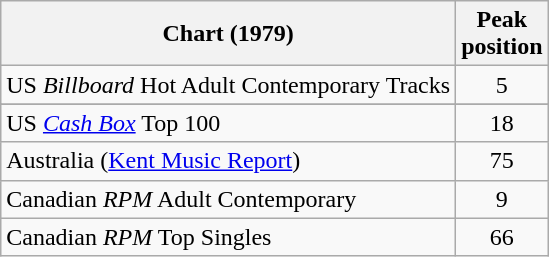<table class="wikitable sortable">
<tr>
<th align="left">Chart (1979)</th>
<th align="center">Peak<br>position</th>
</tr>
<tr>
<td>US <em>Billboard</em> Hot Adult Contemporary Tracks</td>
<td align="center">5</td>
</tr>
<tr>
</tr>
<tr>
<td>US <a href='#'><em>Cash Box</em></a> Top 100</td>
<td align="center">18</td>
</tr>
<tr>
<td>Australia (<a href='#'>Kent Music Report</a>)</td>
<td style="text-align:center;">75</td>
</tr>
<tr>
<td>Canadian <em>RPM</em> Adult Contemporary</td>
<td align="center">9</td>
</tr>
<tr>
<td>Canadian <em>RPM</em> Top Singles</td>
<td align="center">66</td>
</tr>
</table>
